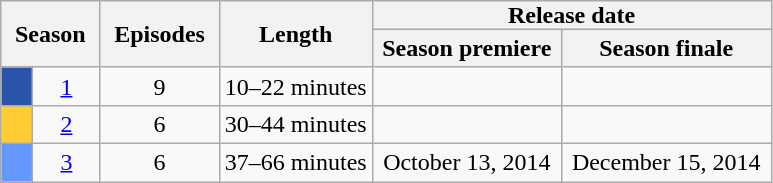<table class="wikitable plainrowheaders" style="text-align:center;">
<tr>
<th scope="col" style="padding:0 9px;" rowspan="2" colspan="2">Season</th>
<th scope="col" style="padding:0 9px;" rowspan="2">Episodes</th>
<th scope="col" style="padding:0 9px;" rowspan="2">Length</th>
<th scope="col" style="padding:0 90px;" colspan="2">Release date</th>
</tr>
<tr>
<th scope="col">Season premiere</th>
<th scope="col">Season finale</th>
</tr>
<tr>
<td scope="row" style="background:#2A54A9;"></td>
<td><a href='#'>1</a></td>
<td>9</td>
<td>10–22 minutes</td>
<td></td>
<td></td>
</tr>
<tr>
<td scope="row" style="background:#FC3;"></td>
<td><a href='#'>2</a></td>
<td>6</td>
<td>30–44 minutes</td>
<td></td>
<td></td>
</tr>
<tr>
<td scope="row" style="background:#69F;"></td>
<td><a href='#'>3</a></td>
<td>6</td>
<td>37–66 minutes</td>
<td>October 13, 2014</td>
<td>December 15, 2014</td>
</tr>
</table>
